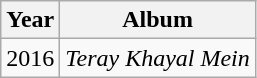<table class="wikitable">
<tr>
<th>Year</th>
<th>Album</th>
</tr>
<tr>
<td>2016</td>
<td><em>Teray Khayal Mein</em></td>
</tr>
</table>
